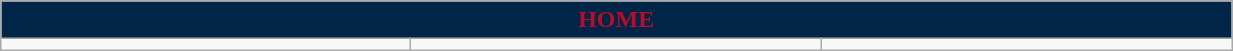<table class="wikitable collapsible collapsed" style="width:65%">
<tr>
<th colspan=5 ! style="color:#B80C2C; background:#002546">HOME</th>
</tr>
<tr>
<td></td>
<td></td>
<td></td>
</tr>
</table>
